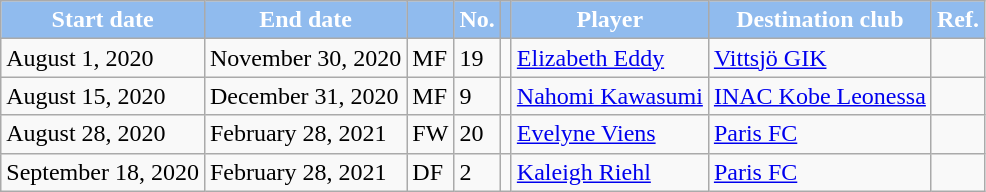<table class="wikitable sortable">
<tr>
<th style="background:#90bbee; color:white;"><strong>Start date</strong></th>
<th style="background:#90bbee; color:white;"><strong>End date</strong></th>
<th style="background:#90bbee; color:white;"><strong></strong></th>
<th style="background:#90bbee; color:white;"><strong>No.</strong></th>
<th style="background:#90bbee; color:white;"><strong></strong></th>
<th style="background:#90bbee; color:white;"><strong>Player</strong></th>
<th style="background:#90bbee; color:white;"><strong>Destination club</strong></th>
<th style="background:#90bbee; color:white;"><strong>Ref.</strong></th>
</tr>
<tr>
<td>August 1, 2020</td>
<td>November 30, 2020</td>
<td>MF</td>
<td>19</td>
<td></td>
<td><a href='#'>Elizabeth Eddy</a></td>
<td> <a href='#'>Vittsjö GIK</a></td>
<td></td>
</tr>
<tr>
<td>August 15, 2020</td>
<td>December 31, 2020</td>
<td>MF</td>
<td>9</td>
<td></td>
<td><a href='#'>Nahomi Kawasumi</a></td>
<td> <a href='#'>INAC Kobe Leonessa</a></td>
<td></td>
</tr>
<tr>
<td>August 28, 2020</td>
<td>February 28, 2021</td>
<td>FW</td>
<td>20</td>
<td></td>
<td><a href='#'>Evelyne Viens</a></td>
<td> <a href='#'>Paris FC</a></td>
<td></td>
</tr>
<tr>
<td>September 18, 2020</td>
<td>February 28, 2021</td>
<td>DF</td>
<td>2</td>
<td></td>
<td><a href='#'>Kaleigh Riehl</a></td>
<td> <a href='#'>Paris FC</a></td>
<td></td>
</tr>
</table>
